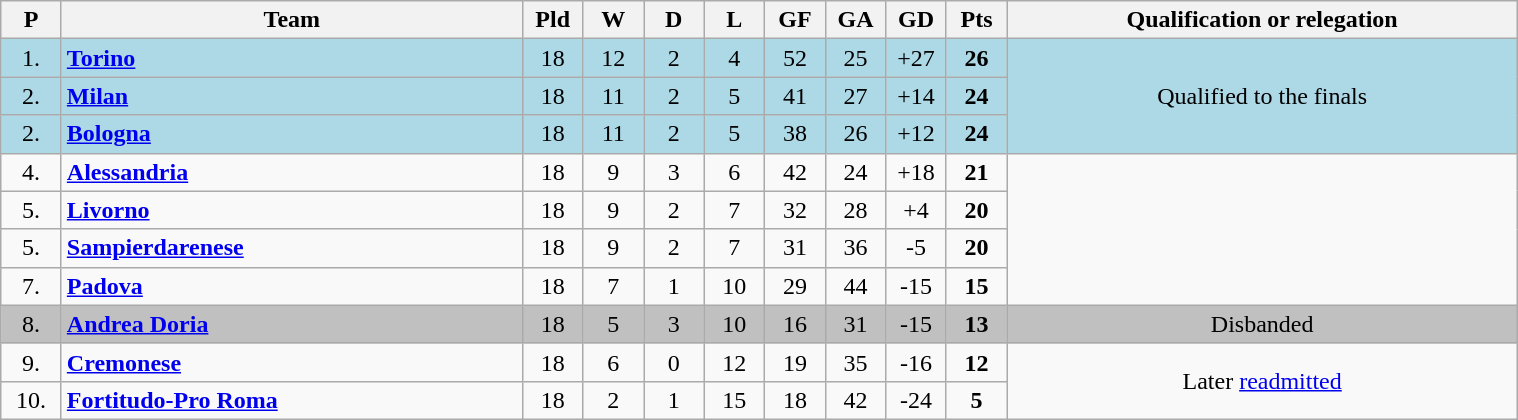<table class="wikitable sortable" style="text-align: center;">
<tr>
<th width=33>P<br></th>
<th width=300>Team<br></th>
<th width=33>Pld<br></th>
<th width=33>W<br></th>
<th width=33>D<br></th>
<th width=33>L<br></th>
<th width=33>GF<br></th>
<th width=33>GA<br></th>
<th width=33>GD<br></th>
<th width=33>Pts<br></th>
<th class="unsortable" width=333>Qualification or relegation<br></th>
</tr>
<tr style="background: lightblue;">
<td>1.</td>
<td align="left"><strong><a href='#'>Torino</a></strong></td>
<td>18</td>
<td>12</td>
<td>2</td>
<td>4</td>
<td>52</td>
<td>25</td>
<td>+27</td>
<td><strong>26</strong></td>
<td rowspan="3">Qualified to the finals</td>
</tr>
<tr style="background: lightblue;">
<td>2.</td>
<td align="left"><strong><a href='#'>Milan</a></strong></td>
<td>18</td>
<td>11</td>
<td>2</td>
<td>5</td>
<td>41</td>
<td>27</td>
<td>+14</td>
<td><strong>24</strong></td>
</tr>
<tr style="background: lightblue;">
<td>2.</td>
<td align="left"><strong><a href='#'>Bologna</a></strong></td>
<td>18</td>
<td>11</td>
<td>2</td>
<td>5</td>
<td>38</td>
<td>26</td>
<td>+12</td>
<td><strong>24</strong></td>
</tr>
<tr>
<td>4.</td>
<td align="left"><strong><a href='#'>Alessandria</a></strong></td>
<td>18</td>
<td>9</td>
<td>3</td>
<td>6</td>
<td>42</td>
<td>24</td>
<td>+18</td>
<td><strong>21</strong></td>
<td rowspan="4"></td>
</tr>
<tr>
<td>5.</td>
<td align="left"><strong><a href='#'>Livorno</a></strong></td>
<td>18</td>
<td>9</td>
<td>2</td>
<td>7</td>
<td>32</td>
<td>28</td>
<td>+4</td>
<td><strong>20</strong></td>
</tr>
<tr>
<td>5.</td>
<td align="left"><strong><a href='#'>Sampierdarenese</a></strong></td>
<td>18</td>
<td>9</td>
<td>2</td>
<td>7</td>
<td>31</td>
<td>36</td>
<td>-5</td>
<td><strong>20</strong></td>
</tr>
<tr>
<td>7.</td>
<td align="left"><strong><a href='#'>Padova</a></strong></td>
<td>18</td>
<td>7</td>
<td>1</td>
<td>10</td>
<td>29</td>
<td>44</td>
<td>-15</td>
<td><strong>15</strong></td>
</tr>
<tr style="background:silver">
<td>8.</td>
<td align="left"><strong><a href='#'>Andrea Doria</a></strong></td>
<td>18</td>
<td>5</td>
<td>3</td>
<td>10</td>
<td>16</td>
<td>31</td>
<td>-15</td>
<td><strong>13</strong></td>
<td>Disbanded</td>
</tr>
<tr>
<td>9.</td>
<td align="left"><strong><a href='#'>Cremonese</a></strong></td>
<td>18</td>
<td>6</td>
<td>0</td>
<td>12</td>
<td>19</td>
<td>35</td>
<td>-16</td>
<td><strong>12</strong></td>
<td rowspan="2">Later <a href='#'>readmitted</a></td>
</tr>
<tr>
<td>10.</td>
<td align="left"><strong><a href='#'>Fortitudo-Pro Roma</a></strong></td>
<td>18</td>
<td>2</td>
<td>1</td>
<td>15</td>
<td>18</td>
<td>42</td>
<td>-24</td>
<td><strong>5</strong></td>
</tr>
</table>
